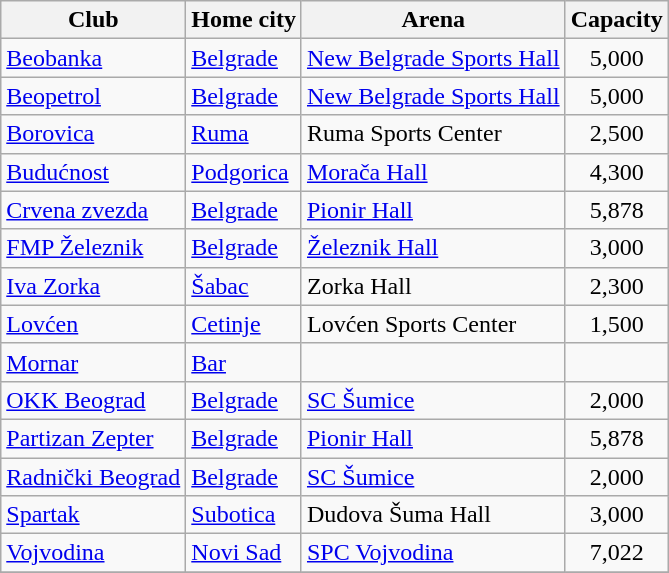<table class="wikitable">
<tr>
<th>Club</th>
<th>Home city</th>
<th>Arena</th>
<th>Capacity</th>
</tr>
<tr>
<td><a href='#'>Beobanka</a></td>
<td><a href='#'>Belgrade</a></td>
<td><a href='#'>New Belgrade Sports Hall</a></td>
<td style="text-align:center">5,000</td>
</tr>
<tr>
<td><a href='#'>Beopetrol</a></td>
<td><a href='#'>Belgrade</a></td>
<td><a href='#'>New Belgrade Sports Hall</a></td>
<td style="text-align:center">5,000</td>
</tr>
<tr>
<td><a href='#'>Borovica</a></td>
<td><a href='#'>Ruma</a></td>
<td>Ruma Sports Center</td>
<td style="text-align:center">2,500</td>
</tr>
<tr>
<td><a href='#'>Budućnost</a></td>
<td><a href='#'>Podgorica</a></td>
<td><a href='#'>Morača Hall</a></td>
<td style="text-align:center">4,300</td>
</tr>
<tr>
<td><a href='#'>Crvena zvezda</a></td>
<td><a href='#'>Belgrade</a></td>
<td><a href='#'>Pionir Hall</a></td>
<td style="text-align:center">5,878</td>
</tr>
<tr>
<td><a href='#'>FMP Železnik</a></td>
<td><a href='#'>Belgrade</a></td>
<td><a href='#'>Železnik Hall</a></td>
<td style="text-align:center">3,000</td>
</tr>
<tr>
<td><a href='#'>Iva Zorka</a></td>
<td><a href='#'>Šabac</a></td>
<td>Zorka Hall</td>
<td style="text-align:center">2,300</td>
</tr>
<tr>
<td><a href='#'>Lovćen</a></td>
<td><a href='#'>Cetinje</a></td>
<td>Lovćen Sports Center</td>
<td style="text-align:center">1,500</td>
</tr>
<tr>
<td><a href='#'>Mornar</a></td>
<td><a href='#'>Bar</a></td>
<td></td>
<td style="text-align:center"></td>
</tr>
<tr>
<td><a href='#'>OKK Beograd</a></td>
<td><a href='#'>Belgrade</a></td>
<td><a href='#'>SC Šumice</a></td>
<td style="text-align:center">2,000</td>
</tr>
<tr>
<td><a href='#'>Partizan Zepter</a></td>
<td><a href='#'>Belgrade</a></td>
<td><a href='#'>Pionir Hall</a></td>
<td style="text-align:center">5,878</td>
</tr>
<tr>
<td><a href='#'>Radnički Beograd</a></td>
<td><a href='#'>Belgrade</a></td>
<td><a href='#'>SC Šumice</a></td>
<td style="text-align:center">2,000</td>
</tr>
<tr>
<td><a href='#'>Spartak</a></td>
<td><a href='#'>Subotica</a></td>
<td>Dudova Šuma Hall</td>
<td style="text-align:center">3,000</td>
</tr>
<tr>
<td><a href='#'>Vojvodina</a></td>
<td><a href='#'>Novi Sad</a></td>
<td><a href='#'>SPC Vojvodina</a></td>
<td style="text-align:center">7,022</td>
</tr>
<tr>
</tr>
</table>
